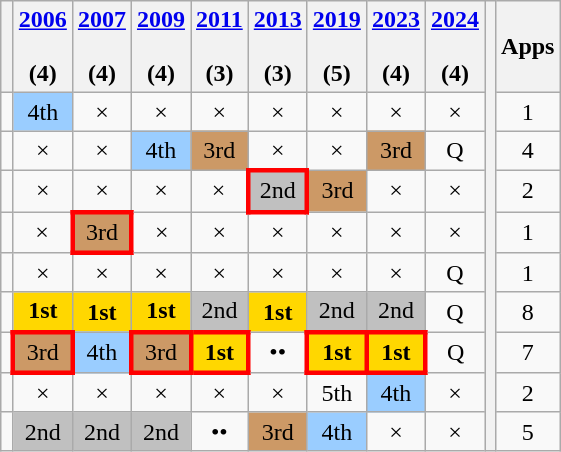<table class="wikitable" style="text-align: center">
<tr>
<th></th>
<th><a href='#'>2006</a><br><br>(4)</th>
<th><a href='#'>2007</a><br><br>(4)</th>
<th><a href='#'>2009</a><br><br>(4)</th>
<th><a href='#'>2011</a><br><br>(3)</th>
<th><a href='#'>2013</a><br><br>(3)</th>
<th><a href='#'>2019</a><br><br>(5)</th>
<th><a href='#'>2023</a><br><br>(4)</th>
<th><a href='#'>2024</a><br><br>(4)</th>
<th rowspan=10></th>
<th>Apps<br><big></big></th>
</tr>
<tr>
<td align=left></td>
<td bgcolor=#9acdff>4th</td>
<td>×</td>
<td>×</td>
<td>×</td>
<td>×</td>
<td>×</td>
<td>×</td>
<td>×</td>
<td>1</td>
</tr>
<tr>
<td align=left></td>
<td>×</td>
<td>×</td>
<td bgcolor=#9acdff>4th</td>
<td bgcolor=#cc9966>3rd</td>
<td>×</td>
<td>×</td>
<td bgcolor=#cc9966>3rd</td>
<td>Q</td>
<td>4</td>
</tr>
<tr>
<td align=left></td>
<td>×</td>
<td>×</td>
<td>×</td>
<td>×</td>
<td bgcolor=silver style="border:3px solid red">2nd</td>
<td bgcolor=#cc9966>3rd</td>
<td>×</td>
<td>×</td>
<td>2</td>
</tr>
<tr>
<td align=left></td>
<td>×</td>
<td bgcolor=#cc9966 style="border:3px solid red">3rd</td>
<td>×</td>
<td>×</td>
<td>×</td>
<td>×</td>
<td>×</td>
<td>×</td>
<td>1</td>
</tr>
<tr>
<td align=left></td>
<td>×</td>
<td>×</td>
<td>×</td>
<td>×</td>
<td>×</td>
<td>×</td>
<td>×</td>
<td>Q</td>
<td>1</td>
</tr>
<tr>
<td align=left></td>
<td bgcolor=gold><strong>1st</strong></td>
<td bgcolor=gold><strong>1st</strong></td>
<td bgcolor=gold><strong>1st</strong></td>
<td bgcolor=silver>2nd</td>
<td bgcolor=gold><strong>1st</strong></td>
<td bgcolor=silver>2nd</td>
<td bgcolor=silver>2nd</td>
<td>Q</td>
<td>8</td>
</tr>
<tr>
<td align=left></td>
<td bgcolor=#cc9966 style="border:3px solid red">3rd</td>
<td bgcolor=#9acdff>4th</td>
<td bgcolor=#cc9966 style="border:3px solid red">3rd</td>
<td bgcolor=gold style="border:3px solid red"><strong>1st</strong></td>
<td>••</td>
<td bgcolor=gold style="border:3px solid red"><strong>1st</strong></td>
<td bgcolor=gold style="border:3px solid red"><strong>1st</strong></td>
<td>Q</td>
<td>7</td>
</tr>
<tr>
<td align=left></td>
<td>×</td>
<td>×</td>
<td>×</td>
<td>×</td>
<td>×</td>
<td>5th</td>
<td bgcolor=#9acdff>4th</td>
<td>×</td>
<td>2</td>
</tr>
<tr>
<td align=left></td>
<td bgcolor=silver>2nd</td>
<td bgcolor=silver>2nd</td>
<td bgcolor=silver>2nd</td>
<td>••</td>
<td bgcolor=#cc9966>3rd</td>
<td bgcolor=#9acdff>4th</td>
<td>×</td>
<td>×</td>
<td>5</td>
</tr>
</table>
